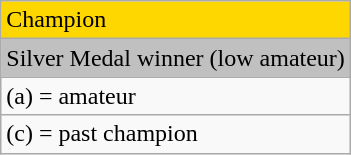<table class="wikitable">
<tr style="background:gold">
<td>Champion</td>
</tr>
<tr style="background:silver">
<td>Silver Medal winner (low amateur)</td>
</tr>
<tr>
<td>(a) = amateur</td>
</tr>
<tr>
<td>(c) = past champion</td>
</tr>
</table>
